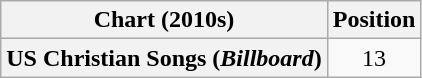<table class="wikitable plainrowheaders" style="text-align:center">
<tr>
<th scope="col">Chart (2010s)</th>
<th scope="col">Position</th>
</tr>
<tr>
<th scope="row">US Christian Songs (<em>Billboard</em>)</th>
<td>13</td>
</tr>
</table>
